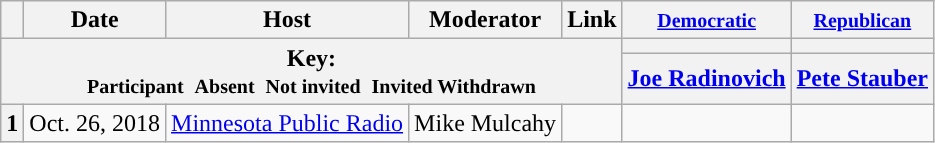<table class="wikitable" style="text-align:center;">
<tr>
<th scope="col"></th>
<th scope="col">Date</th>
<th scope="col">Host</th>
<th scope="col">Moderator</th>
<th scope="col">Link</th>
<th scope="col"><small><a href='#'>Democratic</a></small></th>
<th scope="col"><small><a href='#'>Republican</a></small></th>
</tr>
<tr>
<th colspan="5" rowspan="2">Key:<br> <small>Participant </small>  <small>Absent </small>  <small>Not invited </small>  <small>Invited  Withdrawn</small></th>
<th scope="col" style="background:"></th>
<th scope="col" style="background:"></th>
</tr>
<tr>
<th scope="col"><a href='#'>Joe Radinovich</a></th>
<th scope="col"><a href='#'>Pete Stauber</a></th>
</tr>
<tr>
<th>1</th>
<td style="white-space:nowrap;">Oct. 26, 2018</td>
<td style="white-space:nowrap;"><a href='#'>Minnesota Public Radio</a></td>
<td style="white-space:nowrap;">Mike Mulcahy</td>
<td style="white-space:nowrap;"></td>
<td></td>
<td></td>
</tr>
</table>
